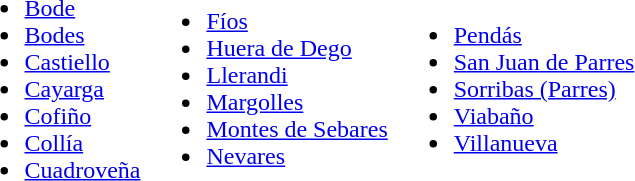<table border=0>
<tr>
<td><br><ul><li><a href='#'>Bode</a></li><li><a href='#'>Bodes</a></li><li><a href='#'>Castiello</a></li><li><a href='#'>Cayarga</a></li><li><a href='#'>Cofiño</a></li><li><a href='#'>Collía</a></li><li><a href='#'>Cuadroveña</a></li></ul></td>
<td><br><ul><li><a href='#'>Fíos</a></li><li><a href='#'>Huera de Dego</a></li><li><a href='#'>Llerandi</a></li><li><a href='#'>Margolles</a></li><li><a href='#'>Montes de Sebares</a></li><li><a href='#'>Nevares</a></li></ul></td>
<td><br><ul><li><a href='#'>Pendás</a></li><li><a href='#'>San Juan de Parres</a></li><li><a href='#'>Sorribas (Parres)</a></li><li><a href='#'>Viabaño</a></li><li><a href='#'>Villanueva</a></li></ul></td>
</tr>
</table>
